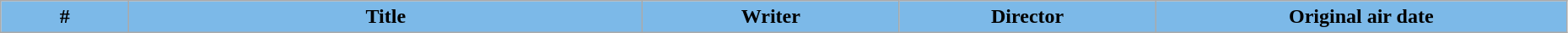<table class="wikitable plainrowheaders" style="width:98%;">
<tr>
<th style="background:#7cb9e8; width:5%;">#</th>
<th style="background:#7cb9e8; width:20%;">Title</th>
<th style="background:#7cb9e8; width:10%;">Writer</th>
<th style="background:#7cb9e8; width:10%;">Director</th>
<th style="background:#7cb9e8; width:16%;">Original air date<br>




</th>
</tr>
</table>
